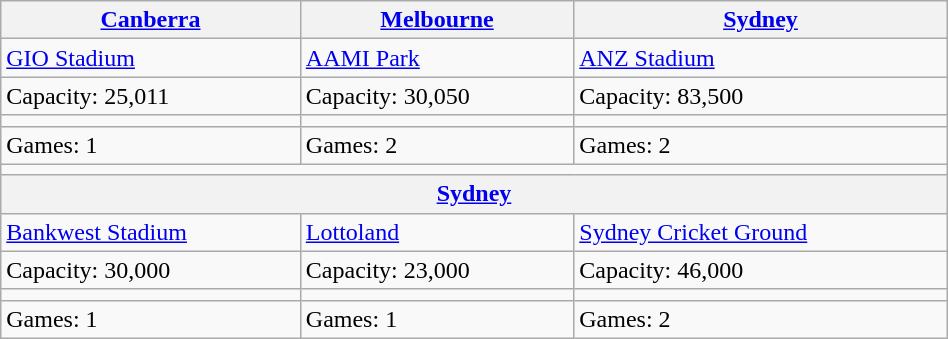<table class="wikitable", style="width:50%">
<tr>
<th><a href='#'>Canberra</a></th>
<th><a href='#'>Melbourne</a></th>
<th><a href='#'>Sydney</a></th>
</tr>
<tr>
<td><a href='#'>GIO Stadium</a></td>
<td><a href='#'>AAMI Park</a></td>
<td><a href='#'>ANZ Stadium</a></td>
</tr>
<tr>
<td>Capacity: 25,011</td>
<td>Capacity: 30,050</td>
<td>Capacity: 83,500</td>
</tr>
<tr>
<td></td>
<td></td>
<td></td>
</tr>
<tr>
<td>Games: 1</td>
<td>Games: 2</td>
<td>Games: 2</td>
</tr>
<tr>
<td colspan="3" align="centre"></td>
</tr>
<tr>
<th colspan="3"><a href='#'>Sydney</a></th>
</tr>
<tr>
<td><a href='#'>Bankwest Stadium</a></td>
<td><a href='#'>Lottoland</a></td>
<td><a href='#'>Sydney Cricket Ground</a></td>
</tr>
<tr>
<td>Capacity: 30,000</td>
<td>Capacity: 23,000</td>
<td>Capacity: 46,000</td>
</tr>
<tr>
<td></td>
<td></td>
<td></td>
</tr>
<tr>
<td>Games: 1</td>
<td>Games: 1</td>
<td>Games: 2</td>
</tr>
</table>
